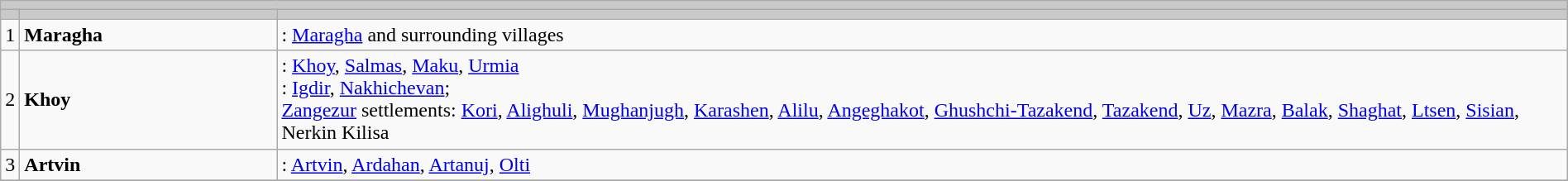<table class="wikitable" style="font-size:100%;width:100%">
<tr>
<td colspan="8"  style="background:#C9C9C9; color:black"></td>
</tr>
<tr bgcolor="#C9C9C9">
<td></td>
<td width="200"></td>
<td></td>
</tr>
<tr>
<td>1</td>
<td><strong>Maragha</strong></td>
<td><strong></strong>: <a href='#'>Maragha</a> and surrounding villages</td>
</tr>
<tr>
<td>2</td>
<td><strong>Khoy</strong></td>
<td><strong></strong>: <a href='#'>Khoy</a>, <a href='#'>Salmas</a>, <a href='#'>Maku</a>, <a href='#'>Urmia</a> <br><strong></strong>: <a href='#'>Igdir</a>, <a href='#'>Nakhichevan</a>; <br><a href='#'>Zangezur</a> settlements: <a href='#'>Kori</a>, <a href='#'>Alighuli</a>, <a href='#'>Mughanjugh</a>, <a href='#'>Karashen</a>, <a href='#'>Alilu</a>, <a href='#'>Angeghakot</a>, <a href='#'>Ghushchi-Tazakend</a>, <a href='#'>Tazakend</a>, <a href='#'>Uz</a>, <a href='#'>Mazra</a>, <a href='#'>Balak</a>, <a href='#'>Shaghat</a>, <a href='#'>Ltsen</a>, <a href='#'>Sisian</a>, Nerkin Kilisa</td>
</tr>
<tr>
<td>3</td>
<td><strong>Artvin</strong></td>
<td><strong></strong>: <a href='#'>Artvin</a>, <a href='#'>Ardahan</a>, <a href='#'>Artanuj</a>, <a href='#'>Olti</a></td>
</tr>
<tr>
</tr>
</table>
